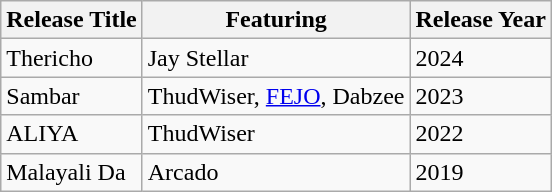<table class="wikitable">
<tr>
<th>Release Title</th>
<th>Featuring</th>
<th>Release Year</th>
</tr>
<tr>
<td>Thericho</td>
<td>Jay Stellar</td>
<td>2024</td>
</tr>
<tr>
<td>Sambar</td>
<td>ThudWiser, <a href='#'>FEJO</a>, Dabzee</td>
<td>2023</td>
</tr>
<tr>
<td>ALIYA</td>
<td>ThudWiser</td>
<td>2022</td>
</tr>
<tr>
<td>Malayali Da</td>
<td>Arcado</td>
<td>2019</td>
</tr>
</table>
